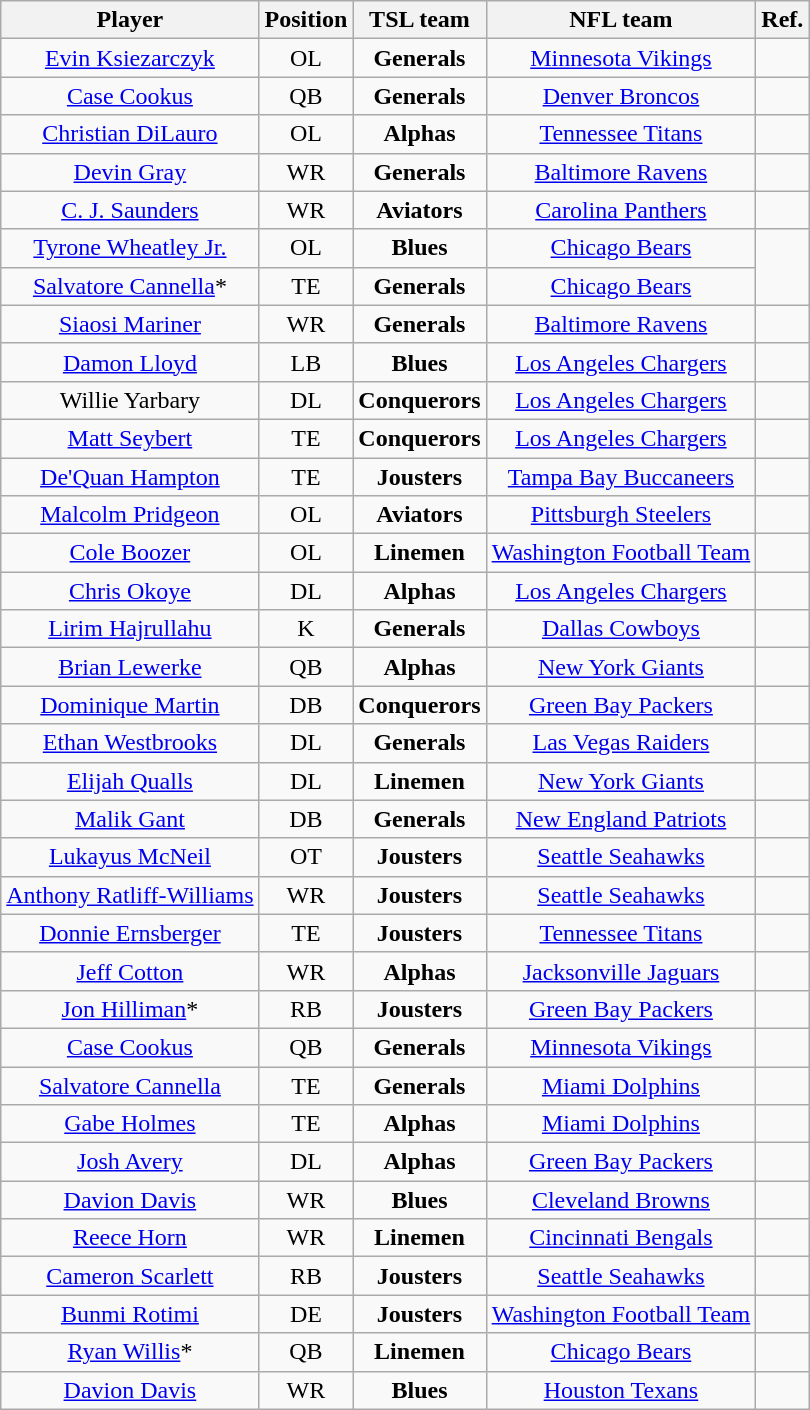<table class="wikitable sortable" style="text-align:center;">
<tr>
<th>Player</th>
<th>Position</th>
<th>TSL team</th>
<th>NFL team</th>
<th class=unsortable>Ref.</th>
</tr>
<tr>
<td><a href='#'>Evin Ksiezarczyk</a></td>
<td>OL</td>
<td><strong>Generals</strong></td>
<td><a href='#'>Minnesota Vikings</a></td>
<td></td>
</tr>
<tr>
<td><a href='#'>Case Cookus</a></td>
<td>QB</td>
<td><strong>Generals</strong></td>
<td><a href='#'>Denver Broncos</a></td>
<td></td>
</tr>
<tr>
<td><a href='#'>Christian DiLauro</a></td>
<td>OL</td>
<td><strong>Alphas</strong></td>
<td><a href='#'>Tennessee Titans</a></td>
<td></td>
</tr>
<tr>
<td><a href='#'>Devin Gray</a></td>
<td>WR</td>
<td><strong>Generals</strong></td>
<td><a href='#'>Baltimore Ravens</a></td>
<td></td>
</tr>
<tr>
<td><a href='#'>C. J. Saunders</a></td>
<td>WR</td>
<td><strong>Aviators</strong></td>
<td><a href='#'>Carolina Panthers</a></td>
<td></td>
</tr>
<tr>
<td><a href='#'>Tyrone Wheatley Jr.</a></td>
<td>OL</td>
<td><strong>Blues</strong></td>
<td><a href='#'>Chicago Bears</a></td>
<td rowspan=2></td>
</tr>
<tr>
<td><a href='#'>Salvatore Cannella</a>*</td>
<td>TE</td>
<td><strong>Generals</strong></td>
<td><a href='#'>Chicago Bears</a></td>
</tr>
<tr>
<td><a href='#'>Siaosi Mariner</a></td>
<td>WR</td>
<td><strong>Generals</strong></td>
<td><a href='#'>Baltimore Ravens</a></td>
<td></td>
</tr>
<tr>
<td><a href='#'>Damon Lloyd</a></td>
<td>LB</td>
<td><strong>Blues</strong></td>
<td><a href='#'>Los Angeles Chargers</a></td>
<td></td>
</tr>
<tr>
<td>Willie Yarbary</td>
<td>DL</td>
<td><strong>Conquerors</strong></td>
<td><a href='#'>Los Angeles Chargers</a></td>
<td></td>
</tr>
<tr>
<td><a href='#'>Matt Seybert</a></td>
<td>TE</td>
<td><strong>Conquerors</strong></td>
<td><a href='#'>Los Angeles Chargers</a></td>
<td></td>
</tr>
<tr>
<td><a href='#'>De'Quan Hampton</a></td>
<td>TE</td>
<td><strong>Jousters</strong></td>
<td><a href='#'>Tampa Bay Buccaneers</a></td>
<td></td>
</tr>
<tr>
<td><a href='#'>Malcolm Pridgeon</a></td>
<td>OL</td>
<td><strong>Aviators</strong></td>
<td><a href='#'>Pittsburgh Steelers</a></td>
<td></td>
</tr>
<tr>
<td><a href='#'>Cole Boozer</a></td>
<td>OL</td>
<td><strong>Linemen</strong></td>
<td><a href='#'>Washington Football Team</a></td>
<td></td>
</tr>
<tr>
<td><a href='#'>Chris Okoye</a></td>
<td>DL</td>
<td><strong>Alphas</strong></td>
<td><a href='#'>Los Angeles Chargers</a></td>
<td></td>
</tr>
<tr>
<td><a href='#'>Lirim Hajrullahu</a></td>
<td>K</td>
<td><strong>Generals</strong></td>
<td><a href='#'>Dallas Cowboys</a></td>
<td></td>
</tr>
<tr>
<td><a href='#'>Brian Lewerke</a></td>
<td>QB</td>
<td><strong>Alphas</strong></td>
<td><a href='#'>New York Giants</a></td>
<td></td>
</tr>
<tr>
<td><a href='#'>Dominique Martin</a></td>
<td>DB</td>
<td><strong>Conquerors</strong></td>
<td><a href='#'>Green Bay Packers</a></td>
<td></td>
</tr>
<tr>
<td><a href='#'>Ethan Westbrooks</a></td>
<td>DL</td>
<td><strong>Generals</strong></td>
<td><a href='#'>Las Vegas Raiders</a></td>
<td></td>
</tr>
<tr>
<td><a href='#'>Elijah Qualls</a></td>
<td>DL</td>
<td><strong>Linemen</strong></td>
<td><a href='#'>New York Giants</a></td>
<td></td>
</tr>
<tr>
<td><a href='#'>Malik Gant</a></td>
<td>DB</td>
<td><strong>Generals</strong></td>
<td><a href='#'>New England Patriots</a></td>
<td></td>
</tr>
<tr>
<td><a href='#'>Lukayus McNeil</a></td>
<td>OT</td>
<td><strong>Jousters</strong></td>
<td><a href='#'>Seattle Seahawks</a></td>
<td></td>
</tr>
<tr>
<td><a href='#'>Anthony Ratliff-Williams</a></td>
<td>WR</td>
<td><strong>Jousters</strong></td>
<td><a href='#'>Seattle Seahawks</a></td>
<td></td>
</tr>
<tr>
<td><a href='#'>Donnie Ernsberger</a></td>
<td>TE</td>
<td><strong>Jousters</strong></td>
<td><a href='#'>Tennessee Titans</a></td>
<td></td>
</tr>
<tr>
<td><a href='#'>Jeff Cotton</a></td>
<td>WR</td>
<td><strong>Alphas</strong></td>
<td><a href='#'>Jacksonville Jaguars</a></td>
<td></td>
</tr>
<tr>
<td><a href='#'>Jon Hilliman</a>*</td>
<td>RB</td>
<td><strong>Jousters</strong></td>
<td><a href='#'>Green Bay Packers</a></td>
<td></td>
</tr>
<tr>
<td><a href='#'>Case Cookus</a></td>
<td>QB</td>
<td><strong>Generals</strong></td>
<td><a href='#'>Minnesota Vikings</a></td>
<td></td>
</tr>
<tr>
<td><a href='#'>Salvatore Cannella</a></td>
<td>TE</td>
<td><strong>Generals</strong></td>
<td><a href='#'>Miami Dolphins</a></td>
<td></td>
</tr>
<tr>
<td><a href='#'>Gabe Holmes</a></td>
<td>TE</td>
<td><strong>Alphas</strong></td>
<td><a href='#'>Miami Dolphins</a></td>
<td></td>
</tr>
<tr>
<td><a href='#'>Josh Avery</a></td>
<td>DL</td>
<td><strong>Alphas</strong></td>
<td><a href='#'>Green Bay Packers</a></td>
<td></td>
</tr>
<tr>
<td><a href='#'>Davion Davis</a></td>
<td>WR</td>
<td><strong>Blues</strong></td>
<td><a href='#'>Cleveland Browns</a></td>
<td></td>
</tr>
<tr>
<td><a href='#'>Reece Horn</a></td>
<td>WR</td>
<td><strong>Linemen</strong></td>
<td><a href='#'>Cincinnati Bengals</a></td>
<td></td>
</tr>
<tr>
<td><a href='#'>Cameron Scarlett</a></td>
<td>RB</td>
<td><strong>Jousters</strong></td>
<td><a href='#'>Seattle Seahawks</a></td>
<td></td>
</tr>
<tr>
<td><a href='#'>Bunmi Rotimi</a></td>
<td>DE</td>
<td><strong>Jousters</strong></td>
<td><a href='#'>Washington Football Team</a></td>
<td></td>
</tr>
<tr>
<td><a href='#'>Ryan Willis</a>*</td>
<td>QB</td>
<td><strong>Linemen</strong></td>
<td><a href='#'>Chicago Bears</a></td>
<td></td>
</tr>
<tr>
<td><a href='#'>Davion Davis</a></td>
<td>WR</td>
<td><strong>Blues</strong></td>
<td><a href='#'>Houston Texans</a></td>
<td></td>
</tr>
</table>
